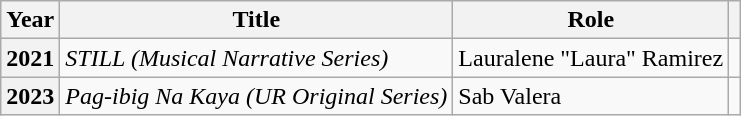<table class="wikitable sortable plainrowheaders">
<tr>
<th scope="col">Year</th>
<th scope="col">Title</th>
<th scope="col">Role</th>
<th scope="col" class="unsortable"></th>
</tr>
<tr>
<th>2021</th>
<td><em>STILL (Musical Narrative Series)</em></td>
<td>Lauralene "Laura" Ramirez</td>
<td></td>
</tr>
<tr>
<th scope="row">2023</th>
<td><em>Pag-ibig Na Kaya (UR Original Series)</em></td>
<td>Sab Valera</td>
<td></td>
</tr>
</table>
